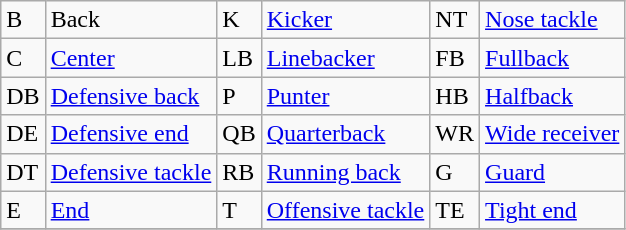<table class="wikitable">
<tr>
<td>B</td>
<td>Back</td>
<td>K</td>
<td><a href='#'>Kicker</a></td>
<td>NT</td>
<td><a href='#'>Nose tackle</a></td>
</tr>
<tr>
<td>C</td>
<td><a href='#'>Center</a></td>
<td>LB</td>
<td><a href='#'>Linebacker</a></td>
<td>FB</td>
<td><a href='#'>Fullback</a></td>
</tr>
<tr>
<td>DB</td>
<td><a href='#'>Defensive back</a></td>
<td>P</td>
<td><a href='#'>Punter</a></td>
<td>HB</td>
<td><a href='#'>Halfback</a></td>
</tr>
<tr>
<td>DE</td>
<td><a href='#'>Defensive end</a></td>
<td>QB</td>
<td><a href='#'>Quarterback</a></td>
<td>WR</td>
<td><a href='#'>Wide receiver</a></td>
</tr>
<tr>
<td>DT</td>
<td><a href='#'>Defensive tackle</a></td>
<td>RB</td>
<td><a href='#'>Running back</a></td>
<td>G</td>
<td><a href='#'>Guard</a></td>
</tr>
<tr>
<td>E</td>
<td><a href='#'>End</a></td>
<td>T</td>
<td><a href='#'>Offensive tackle</a></td>
<td>TE</td>
<td><a href='#'>Tight end</a></td>
</tr>
<tr>
</tr>
</table>
